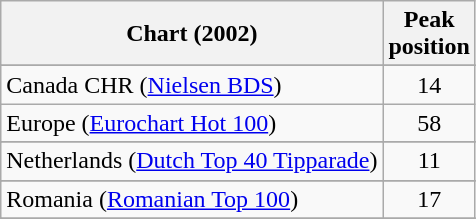<table class="wikitable sortable">
<tr>
<th>Chart (2002)</th>
<th>Peak<br>position</th>
</tr>
<tr>
</tr>
<tr>
</tr>
<tr>
</tr>
<tr>
<td>Canada CHR (<a href='#'>Nielsen BDS</a>)</td>
<td align="center">14</td>
</tr>
<tr>
<td>Europe (<a href='#'>Eurochart Hot 100</a>)</td>
<td align="center">58</td>
</tr>
<tr>
</tr>
<tr>
</tr>
<tr>
</tr>
<tr>
<td>Netherlands (<a href='#'>Dutch Top 40 Tipparade</a>)</td>
<td align="center">11</td>
</tr>
<tr>
</tr>
<tr>
</tr>
<tr>
<td>Romania (<a href='#'>Romanian Top 100</a>)</td>
<td align="center">17</td>
</tr>
<tr>
</tr>
<tr>
</tr>
<tr>
</tr>
<tr>
</tr>
<tr>
</tr>
<tr>
</tr>
<tr>
</tr>
</table>
